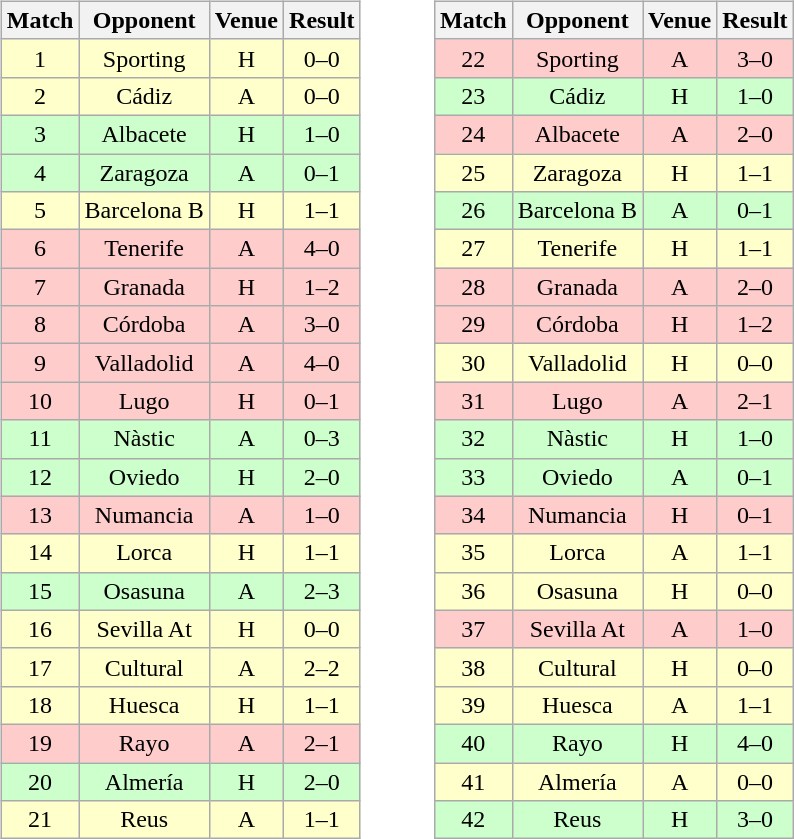<table>
<tr>
<td valign=top width=25%><br><table class="wikitable" style="font-size:100%; text-align:center">
<tr>
<th>Match</th>
<th>Opponent</th>
<th>Venue</th>
<th>Result</th>
</tr>
<tr bgcolor= FFFFCC>
<td>1</td>
<td>Sporting</td>
<td>H</td>
<td>0–0</td>
</tr>
<tr bgcolor= FFFFCC>
<td>2</td>
<td>Cádiz</td>
<td>A</td>
<td>0–0</td>
</tr>
<tr bgcolor= CCFFCC>
<td>3</td>
<td>Albacete</td>
<td>H</td>
<td>1–0</td>
</tr>
<tr bgcolor= CCFFCC>
<td>4</td>
<td>Zaragoza</td>
<td>A</td>
<td>0–1</td>
</tr>
<tr bgcolor= FFFFCC>
<td>5</td>
<td>Barcelona B</td>
<td>H</td>
<td>1–1</td>
</tr>
<tr bgcolor= FFCCCC>
<td>6</td>
<td>Tenerife</td>
<td>A</td>
<td>4–0</td>
</tr>
<tr bgcolor= FFCCCC>
<td>7</td>
<td>Granada</td>
<td>H</td>
<td>1–2</td>
</tr>
<tr bgcolor= FFCCCC>
<td>8</td>
<td>Córdoba</td>
<td>A</td>
<td>3–0</td>
</tr>
<tr bgcolor= FFCCCC>
<td>9</td>
<td>Valladolid</td>
<td>A</td>
<td>4–0</td>
</tr>
<tr bgcolor= FFCCCC>
<td>10</td>
<td>Lugo</td>
<td>H</td>
<td>0–1</td>
</tr>
<tr bgcolor= CCFFCC>
<td>11</td>
<td>Nàstic</td>
<td>A</td>
<td>0–3</td>
</tr>
<tr bgcolor= CCFFCC>
<td>12</td>
<td>Oviedo</td>
<td>H</td>
<td>2–0</td>
</tr>
<tr bgcolor= FFCCCC>
<td>13</td>
<td>Numancia</td>
<td>A</td>
<td>1–0</td>
</tr>
<tr bgcolor= FFFFCC>
<td>14</td>
<td>Lorca</td>
<td>H</td>
<td>1–1</td>
</tr>
<tr bgcolor= CCFFCC>
<td>15</td>
<td>Osasuna</td>
<td>A</td>
<td>2–3</td>
</tr>
<tr bgcolor= FFFFCC>
<td>16</td>
<td>Sevilla At</td>
<td>H</td>
<td>0–0</td>
</tr>
<tr bgcolor= FFFFCC>
<td>17</td>
<td>Cultural</td>
<td>A</td>
<td>2–2</td>
</tr>
<tr bgcolor= FFFFCC>
<td>18</td>
<td>Huesca</td>
<td>H</td>
<td>1–1</td>
</tr>
<tr bgcolor= FFCCCC>
<td>19</td>
<td>Rayo</td>
<td>A</td>
<td>2–1</td>
</tr>
<tr bgcolor= CCFFCC>
<td>20</td>
<td>Almería</td>
<td>H</td>
<td>2–0</td>
</tr>
<tr bgcolor= FFFFCC>
<td>21</td>
<td>Reus</td>
<td>A</td>
<td>1–1</td>
</tr>
</table>
</td>
<td valign="top" width=65%><br><table class="wikitable" style="font-size:100%; text-align:center">
<tr>
<th>Match</th>
<th>Opponent</th>
<th>Venue</th>
<th>Result</th>
</tr>
<tr bgcolor= FFCCCC>
<td>22</td>
<td>Sporting</td>
<td>A</td>
<td>3–0</td>
</tr>
<tr bgcolor= CCFFCC>
<td>23</td>
<td>Cádiz</td>
<td>H</td>
<td>1–0</td>
</tr>
<tr bgcolor= FFCCCC>
<td>24</td>
<td>Albacete</td>
<td>A</td>
<td>2–0</td>
</tr>
<tr bgcolor= FFFFCC>
<td>25</td>
<td>Zaragoza</td>
<td>H</td>
<td>1–1</td>
</tr>
<tr bgcolor= CCFFCC>
<td>26</td>
<td>Barcelona B</td>
<td>A</td>
<td>0–1</td>
</tr>
<tr bgcolor= FFFFCC>
<td>27</td>
<td>Tenerife</td>
<td>H</td>
<td>1–1</td>
</tr>
<tr bgcolor= FFCCCC>
<td>28</td>
<td>Granada</td>
<td>A</td>
<td>2–0</td>
</tr>
<tr bgcolor= FFCCCC>
<td>29</td>
<td>Córdoba</td>
<td>H</td>
<td>1–2</td>
</tr>
<tr bgcolor= FFFFCC>
<td>30</td>
<td>Valladolid</td>
<td>H</td>
<td>0–0</td>
</tr>
<tr bgcolor= FFCCCC>
<td>31</td>
<td>Lugo</td>
<td>A</td>
<td>2–1</td>
</tr>
<tr bgcolor= CCFFCC>
<td>32</td>
<td>Nàstic</td>
<td>H</td>
<td>1–0</td>
</tr>
<tr bgcolor= CCFFCC>
<td>33</td>
<td>Oviedo</td>
<td>A</td>
<td>0–1</td>
</tr>
<tr bgcolor= FFCCCC>
<td>34</td>
<td>Numancia</td>
<td>H</td>
<td>0–1</td>
</tr>
<tr bgcolor= FFFFCC>
<td>35</td>
<td>Lorca</td>
<td>A</td>
<td>1–1</td>
</tr>
<tr bgcolor= FFFFCC>
<td>36</td>
<td>Osasuna</td>
<td>H</td>
<td>0–0</td>
</tr>
<tr bgcolor= FFCCCC>
<td>37</td>
<td>Sevilla At</td>
<td>A</td>
<td>1–0</td>
</tr>
<tr bgcolor= FFFFCC>
<td>38</td>
<td>Cultural</td>
<td>H</td>
<td>0–0</td>
</tr>
<tr bgcolor= FFFFCC>
<td>39</td>
<td>Huesca</td>
<td>A</td>
<td>1–1</td>
</tr>
<tr bgcolor= CCFFCC>
<td>40</td>
<td>Rayo</td>
<td>H</td>
<td>4–0</td>
</tr>
<tr bgcolor= FFFFCC>
<td>41</td>
<td>Almería</td>
<td>A</td>
<td>0–0</td>
</tr>
<tr bgcolor= CCFFCC>
<td>42</td>
<td>Reus</td>
<td>H</td>
<td>3–0</td>
</tr>
</table>
</td>
</tr>
</table>
